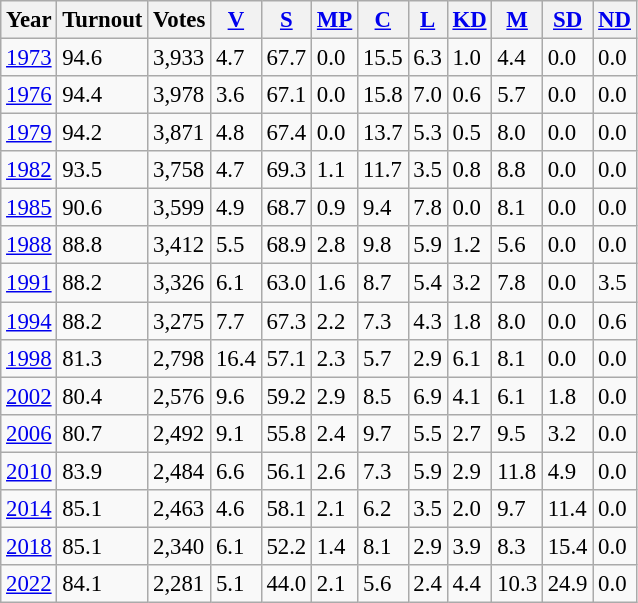<table class="wikitable sortable" style="font-size: 95%;">
<tr>
<th>Year</th>
<th>Turnout</th>
<th>Votes</th>
<th><a href='#'>V</a></th>
<th><a href='#'>S</a></th>
<th><a href='#'>MP</a></th>
<th><a href='#'>C</a></th>
<th><a href='#'>L</a></th>
<th><a href='#'>KD</a></th>
<th><a href='#'>M</a></th>
<th><a href='#'>SD</a></th>
<th><a href='#'>ND</a></th>
</tr>
<tr>
<td><a href='#'>1973</a></td>
<td>94.6</td>
<td>3,933</td>
<td>4.7</td>
<td>67.7</td>
<td>0.0</td>
<td>15.5</td>
<td>6.3</td>
<td>1.0</td>
<td>4.4</td>
<td>0.0</td>
<td>0.0</td>
</tr>
<tr>
<td><a href='#'>1976</a></td>
<td>94.4</td>
<td>3,978</td>
<td>3.6</td>
<td>67.1</td>
<td>0.0</td>
<td>15.8</td>
<td>7.0</td>
<td>0.6</td>
<td>5.7</td>
<td>0.0</td>
<td>0.0</td>
</tr>
<tr>
<td><a href='#'>1979</a></td>
<td>94.2</td>
<td>3,871</td>
<td>4.8</td>
<td>67.4</td>
<td>0.0</td>
<td>13.7</td>
<td>5.3</td>
<td>0.5</td>
<td>8.0</td>
<td>0.0</td>
<td>0.0</td>
</tr>
<tr>
<td><a href='#'>1982</a></td>
<td>93.5</td>
<td>3,758</td>
<td>4.7</td>
<td>69.3</td>
<td>1.1</td>
<td>11.7</td>
<td>3.5</td>
<td>0.8</td>
<td>8.8</td>
<td>0.0</td>
<td>0.0</td>
</tr>
<tr>
<td><a href='#'>1985</a></td>
<td>90.6</td>
<td>3,599</td>
<td>4.9</td>
<td>68.7</td>
<td>0.9</td>
<td>9.4</td>
<td>7.8</td>
<td>0.0</td>
<td>8.1</td>
<td>0.0</td>
<td>0.0</td>
</tr>
<tr>
<td><a href='#'>1988</a></td>
<td>88.8</td>
<td>3,412</td>
<td>5.5</td>
<td>68.9</td>
<td>2.8</td>
<td>9.8</td>
<td>5.9</td>
<td>1.2</td>
<td>5.6</td>
<td>0.0</td>
<td>0.0</td>
</tr>
<tr>
<td><a href='#'>1991</a></td>
<td>88.2</td>
<td>3,326</td>
<td>6.1</td>
<td>63.0</td>
<td>1.6</td>
<td>8.7</td>
<td>5.4</td>
<td>3.2</td>
<td>7.8</td>
<td>0.0</td>
<td>3.5</td>
</tr>
<tr>
<td><a href='#'>1994</a></td>
<td>88.2</td>
<td>3,275</td>
<td>7.7</td>
<td>67.3</td>
<td>2.2</td>
<td>7.3</td>
<td>4.3</td>
<td>1.8</td>
<td>8.0</td>
<td>0.0</td>
<td>0.6</td>
</tr>
<tr>
<td><a href='#'>1998</a></td>
<td>81.3</td>
<td>2,798</td>
<td>16.4</td>
<td>57.1</td>
<td>2.3</td>
<td>5.7</td>
<td>2.9</td>
<td>6.1</td>
<td>8.1</td>
<td>0.0</td>
<td>0.0</td>
</tr>
<tr>
<td><a href='#'>2002</a></td>
<td>80.4</td>
<td>2,576</td>
<td>9.6</td>
<td>59.2</td>
<td>2.9</td>
<td>8.5</td>
<td>6.9</td>
<td>4.1</td>
<td>6.1</td>
<td>1.8</td>
<td>0.0</td>
</tr>
<tr>
<td><a href='#'>2006</a></td>
<td>80.7</td>
<td>2,492</td>
<td>9.1</td>
<td>55.8</td>
<td>2.4</td>
<td>9.7</td>
<td>5.5</td>
<td>2.7</td>
<td>9.5</td>
<td>3.2</td>
<td>0.0</td>
</tr>
<tr>
<td><a href='#'>2010</a></td>
<td>83.9</td>
<td>2,484</td>
<td>6.6</td>
<td>56.1</td>
<td>2.6</td>
<td>7.3</td>
<td>5.9</td>
<td>2.9</td>
<td>11.8</td>
<td>4.9</td>
<td>0.0</td>
</tr>
<tr>
<td><a href='#'>2014</a></td>
<td>85.1</td>
<td>2,463</td>
<td>4.6</td>
<td>58.1</td>
<td>2.1</td>
<td>6.2</td>
<td>3.5</td>
<td>2.0</td>
<td>9.7</td>
<td>11.4</td>
<td>0.0</td>
</tr>
<tr>
<td><a href='#'>2018</a></td>
<td>85.1</td>
<td>2,340</td>
<td>6.1</td>
<td>52.2</td>
<td>1.4</td>
<td>8.1</td>
<td>2.9</td>
<td>3.9</td>
<td>8.3</td>
<td>15.4</td>
<td>0.0</td>
</tr>
<tr>
<td><a href='#'>2022</a></td>
<td>84.1</td>
<td>2,281</td>
<td>5.1</td>
<td>44.0</td>
<td>2.1</td>
<td>5.6</td>
<td>2.4</td>
<td>4.4</td>
<td>10.3</td>
<td>24.9</td>
<td>0.0</td>
</tr>
</table>
